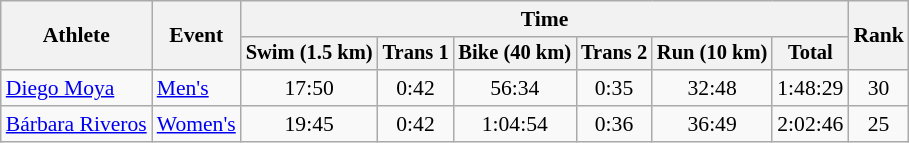<table class="wikitable" style="font-size:90%">
<tr>
<th rowspan=2>Athlete</th>
<th rowspan=2>Event</th>
<th colspan=6>Time</th>
<th rowspan=2>Rank</th>
</tr>
<tr style="font-size:95%">
<th>Swim (1.5 km)</th>
<th>Trans 1</th>
<th>Bike (40 km)</th>
<th>Trans 2</th>
<th>Run (10 km)</th>
<th>Total</th>
</tr>
<tr align=center>
<td align=left><a href='#'>Diego Moya</a></td>
<td align=left><a href='#'>Men's</a></td>
<td>17:50</td>
<td>0:42</td>
<td>56:34</td>
<td>0:35</td>
<td>32:48</td>
<td>1:48:29</td>
<td>30</td>
</tr>
<tr align=center>
<td align=left><a href='#'>Bárbara Riveros</a></td>
<td align=left><a href='#'>Women's</a></td>
<td>19:45</td>
<td>0:42</td>
<td>1:04:54</td>
<td>0:36</td>
<td>36:49</td>
<td>2:02:46</td>
<td>25</td>
</tr>
</table>
